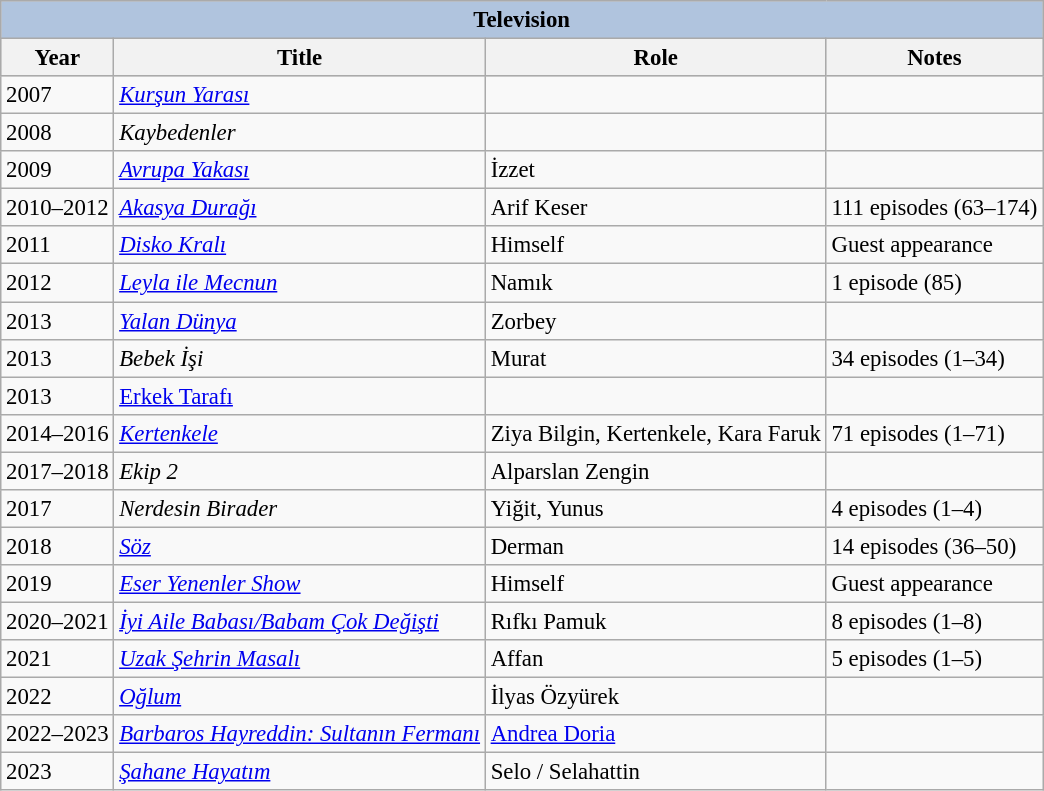<table class="wikitable plainrowheaders sortable" style="margin-right: 0; font-size: 95%;">
<tr bgcolor="#CCCCCC" align="center">
<th colspan="4" style="background: LightSteelBlue;">Television</th>
</tr>
<tr bgcolor="#CCCCCC" align="center">
<th>Year</th>
<th>Title</th>
<th>Role</th>
<th>Notes</th>
</tr>
<tr>
<td>2007</td>
<td><em><a href='#'>Kurşun Yarası</a></em></td>
<td></td>
<td></td>
</tr>
<tr>
<td>2008</td>
<td><em>Kaybedenler</em></td>
<td></td>
<td></td>
</tr>
<tr>
<td>2009</td>
<td><em><a href='#'>Avrupa Yakası</a></em></td>
<td>İzzet</td>
<td></td>
</tr>
<tr>
<td>2010–2012</td>
<td><em><a href='#'>Akasya Durağı</a></em></td>
<td>Arif Keser</td>
<td>111 episodes (63–174)</td>
</tr>
<tr>
<td>2011</td>
<td><em><a href='#'>Disko Kralı</a></em></td>
<td>Himself</td>
<td>Guest appearance</td>
</tr>
<tr>
<td>2012</td>
<td><em><a href='#'>Leyla ile Mecnun</a></em></td>
<td>Namık</td>
<td>1 episode (85)</td>
</tr>
<tr>
<td>2013</td>
<td><em><a href='#'>Yalan Dünya</a></em></td>
<td>Zorbey</td>
<td></td>
</tr>
<tr>
<td>2013</td>
<td><em>Bebek İşi</em></td>
<td>Murat</td>
<td>34 episodes (1–34)</td>
</tr>
<tr>
<td>2013</td>
<td><a href='#'>Erkek Tarafı</a></td>
<td></td>
<td></td>
</tr>
<tr>
<td>2014–2016</td>
<td><em><a href='#'>Kertenkele</a></em></td>
<td>Ziya Bilgin, Kertenkele, Kara Faruk</td>
<td>71 episodes (1–71)</td>
</tr>
<tr>
<td>2017–2018</td>
<td><em>Ekip 2</em></td>
<td>Alparslan Zengin</td>
<td></td>
</tr>
<tr>
<td>2017</td>
<td><em>Nerdesin Birader</em></td>
<td>Yiğit, Yunus</td>
<td>4 episodes (1–4)</td>
</tr>
<tr>
<td>2018</td>
<td><em><a href='#'>Söz</a></em></td>
<td>Derman</td>
<td>14 episodes (36–50)</td>
</tr>
<tr>
<td>2019</td>
<td><em><a href='#'>Eser Yenenler Show</a></em></td>
<td>Himself</td>
<td>Guest appearance</td>
</tr>
<tr>
<td>2020–2021</td>
<td><em><a href='#'>İyi Aile Babası/Babam Çok Değişti</a></em></td>
<td>Rıfkı Pamuk</td>
<td>8 episodes (1–8)</td>
</tr>
<tr>
<td>2021</td>
<td><em><a href='#'>Uzak Şehrin Masalı</a></em></td>
<td>Affan</td>
<td>5 episodes (1–5)</td>
</tr>
<tr>
<td>2022</td>
<td><em><a href='#'>Oğlum</a></em></td>
<td>İlyas Özyürek</td>
<td></td>
</tr>
<tr>
<td>2022–2023</td>
<td><em><a href='#'>Barbaros Hayreddin: Sultanın Fermanı</a></em></td>
<td><a href='#'>Andrea Doria</a></td>
<td></td>
</tr>
<tr>
<td>2023</td>
<td><em><a href='#'>Şahane Hayatım</a></em></td>
<td>Selo / Selahattin</td>
<td></td>
</tr>
</table>
